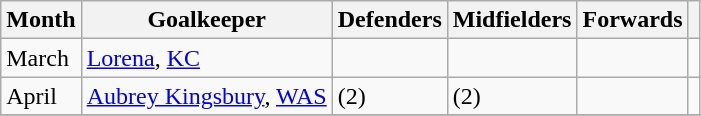<table class="wikitable">
<tr>
<th scope="col">Month</th>
<th scope="col">Goalkeeper</th>
<th scope="col">Defenders</th>
<th scope="col">Midfielders</th>
<th scope="col">Forwards</th>
<th scope="col"></th>
</tr>
<tr>
<td>March</td>
<td> <a href='#'>Lorena</a>, <a href='#'>KC</a></td>
<td></td>
<td></td>
<td></td>
<td align="center"></td>
</tr>
<tr>
<td>April</td>
<td> <a href='#'>Aubrey Kingsbury</a>, <a href='#'>WAS</a></td>
<td>(2)</td>
<td>(2)</td>
<td></td>
<td align="center"></td>
</tr>
<tr>
</tr>
</table>
